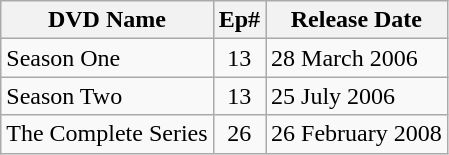<table class="wikitable">
<tr>
<th>DVD Name</th>
<th>Ep#</th>
<th>Release Date</th>
</tr>
<tr>
<td>Season One</td>
<td align="center">13</td>
<td>28 March 2006</td>
</tr>
<tr>
<td>Season Two</td>
<td align="center">13</td>
<td>25 July 2006</td>
</tr>
<tr>
<td>The Complete Series</td>
<td align="center">26</td>
<td>26 February 2008</td>
</tr>
</table>
